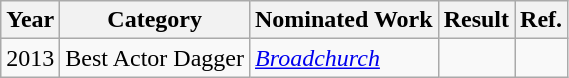<table class="wikitable">
<tr>
<th>Year</th>
<th>Category</th>
<th>Nominated Work</th>
<th>Result</th>
<th>Ref.</th>
</tr>
<tr>
<td>2013</td>
<td>Best Actor Dagger</td>
<td><em><a href='#'>Broadchurch</a></em></td>
<td></td>
<td></td>
</tr>
</table>
